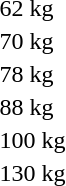<table>
<tr>
<td>62 kg</td>
<td></td>
<td></td>
<td></td>
</tr>
<tr>
<td rowspan=2>70 kg</td>
<td rowspan=2></td>
<td rowspan=2></td>
<td></td>
</tr>
<tr>
<td></td>
</tr>
<tr>
<td rowspan=2>78 kg</td>
<td rowspan=2></td>
<td rowspan=2></td>
<td></td>
</tr>
<tr>
<td></td>
</tr>
<tr>
<td rowspan=2>88 kg</td>
<td rowspan=2></td>
<td rowspan=2></td>
<td></td>
</tr>
<tr>
<td></td>
</tr>
<tr>
<td rowspan=2>100 kg</td>
<td rowspan=2></td>
<td rowspan=2></td>
<td></td>
</tr>
<tr>
<td></td>
</tr>
<tr>
<td>130 kg</td>
<td></td>
<td></td>
<td></td>
</tr>
<tr>
</tr>
</table>
